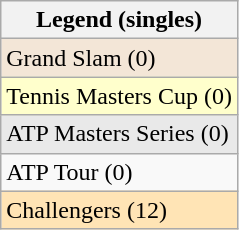<table class="wikitable">
<tr>
<th>Legend (singles)</th>
</tr>
<tr style="background:#f3e6d7;">
<td>Grand Slam (0)</td>
</tr>
<tr style="background:#ffc;">
<td>Tennis Masters Cup (0)</td>
</tr>
<tr style="background:#e9e9e9;">
<td>ATP Masters Series (0)</td>
</tr>
<tr>
<td>ATP Tour (0)</td>
</tr>
<tr bgcolor="moccasin">
<td>Challengers (12)</td>
</tr>
</table>
